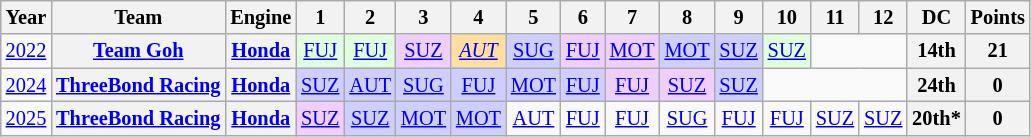<table class="wikitable" style="text-align:center; font-size:85%">
<tr>
<th>Year</th>
<th>Team</th>
<th>Engine</th>
<th>1</th>
<th>2</th>
<th>3</th>
<th>4</th>
<th>5</th>
<th>6</th>
<th>7</th>
<th>8</th>
<th>9</th>
<th>10</th>
<th>11</th>
<th>12</th>
<th>DC</th>
<th>Points</th>
</tr>
<tr>
<td><a href='#'>2022</a></td>
<th nowrap><a href='#'>Team Goh</a></th>
<th><a href='#'>Honda</a></th>
<td style="background:#DFFFDF;"><a href='#'>FUJ</a><br></td>
<td style="background:#DFFFDF;"><a href='#'>FUJ</a><br></td>
<td style="background:#EFCFFF;"><a href='#'>SUZ</a><br></td>
<td style="background:#FFDF9F;"><em><a href='#'>AUT</a></em><br></td>
<td style="background:#CFCFFF;"><a href='#'>SUG</a><br></td>
<td style="background:#EFCFFF;"><a href='#'>FUJ</a><br></td>
<td style="background:#EFCFFF;"><a href='#'>MOT</a><br></td>
<td style="background:#CFCFFF;"><a href='#'>MOT</a><br></td>
<td style="background:#CFCFFF;"><a href='#'>SUZ</a><br></td>
<td style="background:#DFFFDF;"><a href='#'>SUZ</a><br></td>
<td colspan=2></td>
<th>14th</th>
<th>21</th>
</tr>
<tr>
<td><a href='#'>2024</a></td>
<th nowrap><a href='#'>ThreeBond Racing</a></th>
<th><a href='#'>Honda</a></th>
<td style="background:#CFCFFF;"><a href='#'>SUZ</a><br></td>
<td style="background:#CFCFFF;"><a href='#'>AUT</a><br></td>
<td style="background:#CFCFFF;"><a href='#'>SUG</a><br></td>
<td style="background:#CFCFFF;"><a href='#'>FUJ</a><br></td>
<td style="background:#CFCFFF;"><a href='#'>MOT</a><br></td>
<td style="background:#CFCFFF;"><a href='#'>FUJ</a><br></td>
<td style="background:#EFCFFF;"><a href='#'>FUJ</a><br></td>
<td style="background:#EFCFFF;"><a href='#'>SUZ</a><br></td>
<td style="background:#CFCFFF;"><a href='#'>SUZ</a><br></td>
<td colspan=3></td>
<th>24th</th>
<th>0</th>
</tr>
<tr>
<td><a href='#'>2025</a></td>
<th nowrap><a href='#'>ThreeBond Racing</a></th>
<th><a href='#'>Honda</a></th>
<td style="background:#EFCFFF;"><a href='#'>SUZ</a><br></td>
<td style="background:#CFCFFF;"><a href='#'>SUZ</a><br></td>
<td style="background:#CFCFFF;"><a href='#'>MOT</a><br></td>
<td style="background:#CFCFFF;"><a href='#'>MOT</a><br></td>
<td style="background:#;"><a href='#'>AUT</a><br></td>
<td style="background:#;"><a href='#'>FUJ</a><br></td>
<td style="background:#;"><a href='#'>FUJ</a><br></td>
<td style="background:#;"><a href='#'>SUG</a><br></td>
<td style="background:#;"><a href='#'>FUJ</a><br></td>
<td style="background:#;"><a href='#'>FUJ</a><br></td>
<td style="background:#;"><a href='#'>SUZ</a><br></td>
<td style="background:#;"><a href='#'>SUZ</a><br></td>
<th>20th*</th>
<th>0</th>
</tr>
</table>
